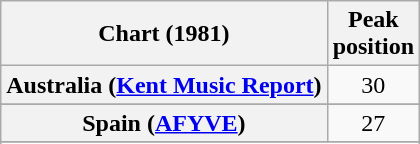<table class="wikitable sortable plainrowheaders" style="text-align:center">
<tr>
<th scope="col">Chart (1981)</th>
<th scope="col">Peak<br>position</th>
</tr>
<tr>
<th scope="row">Australia (<a href='#'>Kent Music Report</a>)</th>
<td style="text-align:center;">30</td>
</tr>
<tr>
</tr>
<tr>
</tr>
<tr>
</tr>
<tr>
<th scope="row">Spain (<a href='#'>AFYVE</a>)</th>
<td style="text-align:center;">27</td>
</tr>
<tr>
</tr>
<tr>
</tr>
</table>
